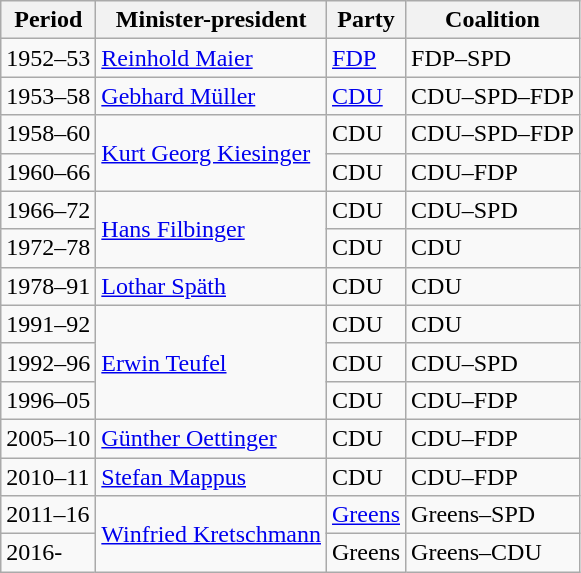<table class="wikitable">
<tr>
<th>Period</th>
<th>Minister-president</th>
<th>Party</th>
<th>Coalition</th>
</tr>
<tr>
<td>1952–53</td>
<td><a href='#'>Reinhold Maier</a></td>
<td><a href='#'>FDP</a></td>
<td>FDP–SPD</td>
</tr>
<tr>
<td>1953–58</td>
<td><a href='#'>Gebhard Müller</a></td>
<td><a href='#'>CDU</a></td>
<td>CDU–SPD–FDP</td>
</tr>
<tr>
<td>1958–60</td>
<td rowspan="2"><a href='#'>Kurt Georg Kiesinger</a></td>
<td>CDU</td>
<td>CDU–SPD–FDP</td>
</tr>
<tr>
<td>1960–66</td>
<td>CDU</td>
<td>CDU–FDP</td>
</tr>
<tr>
<td>1966–72</td>
<td rowspan="2"><a href='#'>Hans Filbinger</a></td>
<td>CDU</td>
<td>CDU–SPD</td>
</tr>
<tr>
<td>1972–78</td>
<td>CDU</td>
<td>CDU</td>
</tr>
<tr>
<td>1978–91</td>
<td><a href='#'>Lothar Späth</a></td>
<td>CDU</td>
<td>CDU</td>
</tr>
<tr>
<td>1991–92</td>
<td rowspan="3"><a href='#'>Erwin Teufel</a></td>
<td>CDU</td>
<td>CDU</td>
</tr>
<tr>
<td>1992–96</td>
<td>CDU</td>
<td>CDU–SPD</td>
</tr>
<tr>
<td>1996–05</td>
<td>CDU</td>
<td>CDU–FDP</td>
</tr>
<tr>
<td>2005–10</td>
<td><a href='#'>Günther Oettinger</a></td>
<td>CDU</td>
<td>CDU–FDP</td>
</tr>
<tr>
<td>2010–11</td>
<td><a href='#'>Stefan Mappus</a></td>
<td>CDU</td>
<td>CDU–FDP</td>
</tr>
<tr>
<td>2011–16</td>
<td rowspan="2"><a href='#'>Winfried Kretschmann</a></td>
<td><a href='#'>Greens</a></td>
<td>Greens–SPD</td>
</tr>
<tr>
<td>2016-</td>
<td>Greens</td>
<td>Greens–CDU</td>
</tr>
</table>
